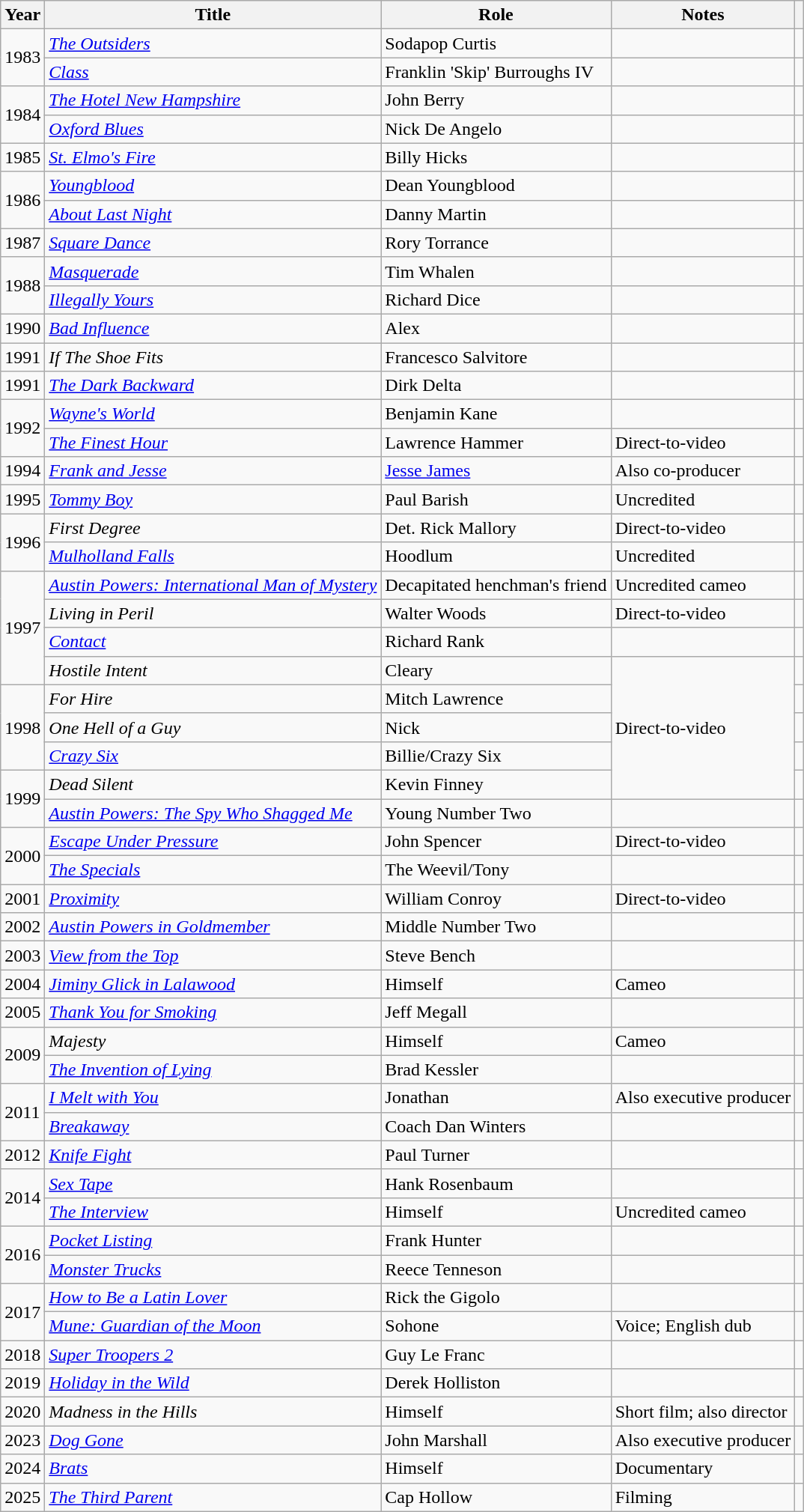<table class="wikitable sortable">
<tr>
<th>Year</th>
<th>Title</th>
<th>Role</th>
<th>Notes</th>
<th></th>
</tr>
<tr>
<td rowspan=2>1983</td>
<td><em><a href='#'>The Outsiders</a></em></td>
<td>Sodapop Curtis</td>
<td></td>
<td></td>
</tr>
<tr>
<td><em><a href='#'>Class</a></em></td>
<td>Franklin 'Skip' Burroughs IV</td>
<td></td>
<td></td>
</tr>
<tr>
<td rowspan=2>1984</td>
<td><em><a href='#'>The Hotel New Hampshire</a></em></td>
<td>John Berry</td>
<td></td>
<td></td>
</tr>
<tr>
<td><em><a href='#'>Oxford Blues</a></em></td>
<td>Nick De Angelo</td>
<td></td>
<td></td>
</tr>
<tr>
<td>1985</td>
<td><em><a href='#'>St. Elmo's Fire</a></em></td>
<td>Billy Hicks</td>
<td></td>
<td></td>
</tr>
<tr>
<td rowspan=2>1986</td>
<td><em><a href='#'>Youngblood</a></em></td>
<td>Dean Youngblood</td>
<td></td>
<td></td>
</tr>
<tr>
<td><em><a href='#'>About Last Night</a></em></td>
<td>Danny Martin</td>
<td></td>
<td></td>
</tr>
<tr>
<td>1987</td>
<td><em><a href='#'>Square Dance</a></em></td>
<td>Rory Torrance</td>
<td></td>
<td></td>
</tr>
<tr>
<td rowspan=2>1988</td>
<td><em><a href='#'>Masquerade</a></em></td>
<td>Tim Whalen</td>
<td></td>
<td></td>
</tr>
<tr>
<td><em><a href='#'>Illegally Yours</a></em></td>
<td>Richard Dice</td>
<td></td>
<td></td>
</tr>
<tr>
<td>1990</td>
<td><em><a href='#'>Bad Influence</a></em></td>
<td>Alex</td>
<td></td>
<td></td>
</tr>
<tr>
<td>1991</td>
<td><em>If The Shoe Fits</em></td>
<td>Francesco Salvitore</td>
<td></td>
<td></td>
</tr>
<tr>
<td>1991</td>
<td><em><a href='#'>The Dark Backward</a></em></td>
<td>Dirk Delta</td>
<td></td>
<td></td>
</tr>
<tr>
<td rowspan=2>1992</td>
<td><em><a href='#'>Wayne's World</a></em></td>
<td>Benjamin Kane</td>
<td></td>
<td></td>
</tr>
<tr>
<td><em><a href='#'>The Finest Hour</a></em></td>
<td>Lawrence Hammer</td>
<td>Direct-to-video</td>
<td></td>
</tr>
<tr>
<td>1994</td>
<td><em><a href='#'>Frank and Jesse</a></em></td>
<td><a href='#'>Jesse James</a></td>
<td>Also co-producer</td>
<td></td>
</tr>
<tr>
<td>1995</td>
<td><em><a href='#'>Tommy Boy</a></em></td>
<td>Paul Barish</td>
<td>Uncredited</td>
<td></td>
</tr>
<tr>
<td rowspan=2>1996</td>
<td><em>First Degree</em></td>
<td>Det. Rick Mallory</td>
<td>Direct-to-video</td>
<td></td>
</tr>
<tr>
<td><em><a href='#'>Mulholland Falls</a></em></td>
<td>Hoodlum</td>
<td>Uncredited</td>
<td></td>
</tr>
<tr>
<td rowspan=4>1997</td>
<td><em><a href='#'>Austin Powers: International Man of Mystery</a></em></td>
<td>Decapitated henchman's friend</td>
<td>Uncredited cameo</td>
<td></td>
</tr>
<tr>
<td><em>Living in Peril</em></td>
<td>Walter Woods</td>
<td>Direct-to-video</td>
<td></td>
</tr>
<tr>
<td><em><a href='#'>Contact</a></em></td>
<td>Richard Rank</td>
<td></td>
</tr>
<tr>
<td><em>Hostile Intent</em></td>
<td>Cleary</td>
<td rowspan="5">Direct-to-video</td>
<td></td>
</tr>
<tr>
<td rowspan=3>1998</td>
<td><em>For Hire</em></td>
<td>Mitch Lawrence</td>
<td></td>
</tr>
<tr>
<td><em>One Hell of a Guy</em></td>
<td>Nick</td>
<td></td>
</tr>
<tr>
<td><em><a href='#'>Crazy Six</a></em></td>
<td>Billie/Crazy Six</td>
<td></td>
</tr>
<tr>
<td rowspan=2>1999</td>
<td><em>Dead Silent</em></td>
<td>Kevin Finney</td>
<td></td>
</tr>
<tr>
<td><em><a href='#'>Austin Powers: The Spy Who Shagged Me</a></em></td>
<td>Young Number Two</td>
<td></td>
<td></td>
</tr>
<tr>
<td rowspan=2>2000</td>
<td><em><a href='#'>Escape Under Pressure</a></em></td>
<td>John Spencer</td>
<td>Direct-to-video</td>
<td></td>
</tr>
<tr>
<td><em><a href='#'>The Specials</a></em></td>
<td>The Weevil/Tony</td>
<td></td>
<td></td>
</tr>
<tr>
<td>2001</td>
<td><em><a href='#'>Proximity</a></em></td>
<td>William Conroy</td>
<td>Direct-to-video</td>
<td></td>
</tr>
<tr>
<td>2002</td>
<td><em><a href='#'>Austin Powers in Goldmember</a></em></td>
<td>Middle Number Two</td>
<td></td>
<td></td>
</tr>
<tr>
<td>2003</td>
<td><em><a href='#'>View from the Top</a></em></td>
<td>Steve Bench</td>
<td></td>
<td></td>
</tr>
<tr>
<td>2004</td>
<td><em><a href='#'>Jiminy Glick in Lalawood</a></em></td>
<td>Himself</td>
<td>Cameo</td>
<td></td>
</tr>
<tr>
<td>2005</td>
<td><em><a href='#'>Thank You for Smoking</a></em></td>
<td>Jeff Megall</td>
<td></td>
<td></td>
</tr>
<tr>
<td rowspan=2>2009</td>
<td><em>Majesty</em></td>
<td>Himself</td>
<td>Cameo</td>
<td></td>
</tr>
<tr>
<td><em><a href='#'>The Invention of Lying</a></em></td>
<td>Brad Kessler</td>
<td></td>
<td></td>
</tr>
<tr>
<td rowspan=2>2011</td>
<td><em><a href='#'>I Melt with You</a></em></td>
<td>Jonathan</td>
<td>Also executive producer</td>
<td></td>
</tr>
<tr>
<td><em><a href='#'>Breakaway</a></em></td>
<td>Coach Dan Winters</td>
<td></td>
<td></td>
</tr>
<tr>
<td>2012</td>
<td><em><a href='#'>Knife Fight</a></em></td>
<td>Paul Turner</td>
<td></td>
<td></td>
</tr>
<tr>
<td rowspan=2>2014</td>
<td><em><a href='#'>Sex Tape</a></em></td>
<td>Hank Rosenbaum</td>
<td></td>
<td></td>
</tr>
<tr>
<td><em><a href='#'>The Interview</a></em></td>
<td>Himself</td>
<td>Uncredited cameo</td>
<td></td>
</tr>
<tr>
<td rowspan=2>2016</td>
<td><em><a href='#'>Pocket Listing</a></em></td>
<td>Frank Hunter</td>
<td></td>
<td></td>
</tr>
<tr>
<td><em><a href='#'>Monster Trucks</a></em></td>
<td>Reece Tenneson</td>
<td></td>
<td></td>
</tr>
<tr>
<td rowspan=2>2017</td>
<td><em><a href='#'>How to Be a Latin Lover</a></em></td>
<td>Rick the Gigolo</td>
<td></td>
<td></td>
</tr>
<tr>
<td><em><a href='#'>Mune: Guardian of the Moon</a></em></td>
<td>Sohone</td>
<td>Voice; English dub</td>
<td></td>
</tr>
<tr>
<td>2018</td>
<td><em><a href='#'>Super Troopers 2</a></em></td>
<td>Guy Le Franc</td>
<td></td>
<td></td>
</tr>
<tr>
<td>2019</td>
<td><em><a href='#'>Holiday in the Wild</a></em></td>
<td>Derek Holliston</td>
<td></td>
<td></td>
</tr>
<tr>
<td>2020</td>
<td><em>Madness in the Hills</em></td>
<td>Himself</td>
<td>Short film; also director</td>
<td></td>
</tr>
<tr>
<td>2023</td>
<td><em><a href='#'>Dog Gone</a></em></td>
<td>John Marshall</td>
<td>Also executive producer</td>
<td></td>
</tr>
<tr>
<td>2024</td>
<td><a href='#'><em>Brats</em></a></td>
<td>Himself</td>
<td>Documentary</td>
<td></td>
</tr>
<tr>
<td>2025</td>
<td><em><a href='#'>The Third Parent</a></em></td>
<td>Cap Hollow</td>
<td>Filming</td>
<td></td>
</tr>
</table>
